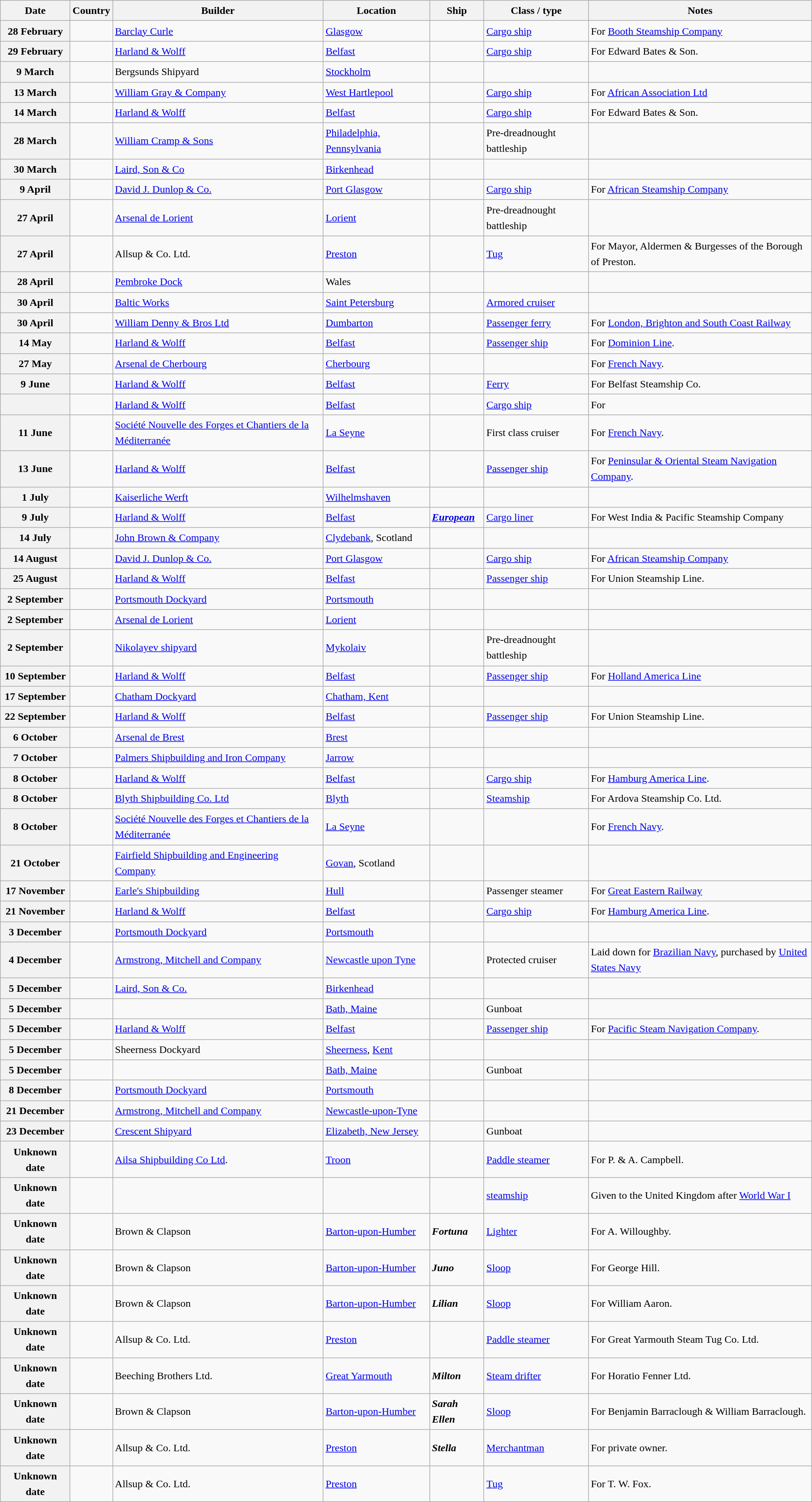<table class="wikitable sortable" style="font-size:1.00em; line-height:1.5em;">
<tr>
<th width="100">Date</th>
<th>Country</th>
<th>Builder</th>
<th>Location</th>
<th>Ship</th>
<th>Class / type</th>
<th>Notes</th>
</tr>
<tr>
<th>28 February</th>
<td></td>
<td><a href='#'>Barclay Curle</a></td>
<td><a href='#'>Glasgow</a></td>
<td><strong></strong></td>
<td><a href='#'>Cargo ship</a></td>
<td>For <a href='#'>Booth Steamship Company</a></td>
</tr>
<tr ---->
<th>29 February</th>
<td></td>
<td><a href='#'>Harland & Wolff</a></td>
<td><a href='#'>Belfast</a></td>
<td><strong></strong></td>
<td><a href='#'>Cargo ship</a></td>
<td>For Edward Bates & Son.</td>
</tr>
<tr ---->
<th>9 March</th>
<td></td>
<td>Bergsunds Shipyard</td>
<td><a href='#'>Stockholm</a></td>
<td><strong></strong></td>
<td></td>
<td></td>
</tr>
<tr ---->
<th>13 March</th>
<td></td>
<td><a href='#'>William Gray & Company</a></td>
<td><a href='#'>West Hartlepool</a></td>
<td><strong></strong></td>
<td><a href='#'>Cargo ship</a></td>
<td>For <a href='#'>African Association Ltd</a></td>
</tr>
<tr ---->
<th>14 March</th>
<td></td>
<td><a href='#'>Harland & Wolff</a></td>
<td><a href='#'>Belfast</a></td>
<td><strong></strong></td>
<td><a href='#'>Cargo ship</a></td>
<td>For Edward Bates & Son.</td>
</tr>
<tr ---->
<th>28 March</th>
<td></td>
<td><a href='#'>William Cramp & Sons</a></td>
<td><a href='#'>Philadelphia, Pennsylvania</a></td>
<td><strong></strong></td>
<td>Pre-dreadnought battleship</td>
<td></td>
</tr>
<tr ---->
<th>30 March</th>
<td></td>
<td><a href='#'>Laird, Son & Co</a></td>
<td><a href='#'>Birkenhead</a></td>
<td><strong></strong></td>
<td></td>
<td></td>
</tr>
<tr>
<th>9 April</th>
<td></td>
<td><a href='#'>David J. Dunlop & Co.</a></td>
<td><a href='#'>Port Glasgow</a></td>
<td><strong></strong></td>
<td><a href='#'>Cargo ship</a></td>
<td>For <a href='#'>African Steamship Company</a></td>
</tr>
<tr ---->
<th>27 April</th>
<td></td>
<td><a href='#'>Arsenal de Lorient</a></td>
<td><a href='#'>Lorient</a></td>
<td><strong></strong></td>
<td>Pre-dreadnought battleship</td>
<td></td>
</tr>
<tr ---->
<th>27 April</th>
<td></td>
<td>Allsup & Co. Ltd.</td>
<td><a href='#'>Preston</a></td>
<td><strong></strong></td>
<td><a href='#'>Tug</a></td>
<td>For Mayor, Aldermen & Burgesses of the Borough of Preston.</td>
</tr>
<tr ---->
<th>28 April</th>
<td></td>
<td><a href='#'>Pembroke Dock</a></td>
<td>Wales</td>
<td><strong></strong></td>
<td></td>
<td></td>
</tr>
<tr ---->
<th>30 April</th>
<td></td>
<td><a href='#'>Baltic Works</a></td>
<td><a href='#'>Saint Petersburg</a></td>
<td><strong></strong></td>
<td><a href='#'>Armored cruiser</a></td>
<td></td>
</tr>
<tr ---->
<th>30 April</th>
<td></td>
<td><a href='#'>William Denny & Bros Ltd</a></td>
<td><a href='#'>Dumbarton</a></td>
<td><strong></strong></td>
<td><a href='#'>Passenger ferry</a></td>
<td>For <a href='#'>London, Brighton and South Coast Railway</a></td>
</tr>
<tr ---->
<th>14 May</th>
<td></td>
<td><a href='#'>Harland & Wolff</a></td>
<td><a href='#'>Belfast</a></td>
<td><strong></strong></td>
<td><a href='#'>Passenger ship</a></td>
<td>For <a href='#'>Dominion Line</a>.</td>
</tr>
<tr ---->
<th>27 May</th>
<td></td>
<td><a href='#'>Arsenal de Cherbourg</a></td>
<td><a href='#'>Cherbourg</a></td>
<td><strong></strong></td>
<td></td>
<td>For <a href='#'>French Navy</a>.</td>
</tr>
<tr ---->
<th>9 June</th>
<td></td>
<td><a href='#'>Harland & Wolff</a></td>
<td><a href='#'>Belfast</a></td>
<td><strong></strong></td>
<td><a href='#'>Ferry</a></td>
<td>For Belfast Steamship Co.</td>
</tr>
<tr ---->
<th></th>
<td></td>
<td><a href='#'>Harland & Wolff</a></td>
<td><a href='#'>Belfast</a></td>
<td></td>
<td><a href='#'>Cargo ship</a></td>
<td>For</td>
</tr>
<tr ---->
<th>11 June</th>
<td></td>
<td><a href='#'>Société Nouvelle des Forges et Chantiers de la Méditerranée</a></td>
<td><a href='#'>La Seyne</a></td>
<td><strong></strong></td>
<td>First class cruiser</td>
<td>For <a href='#'>French Navy</a>.</td>
</tr>
<tr ---->
<th>13 June</th>
<td></td>
<td><a href='#'>Harland & Wolff</a></td>
<td><a href='#'>Belfast</a></td>
<td><strong></strong></td>
<td><a href='#'>Passenger ship</a></td>
<td>For <a href='#'>Peninsular & Oriental Steam Navigation Company</a>.</td>
</tr>
<tr>
<th>1 July</th>
<td></td>
<td><a href='#'>Kaiserliche Werft</a></td>
<td><a href='#'>Wilhelmshaven</a></td>
<td><strong></strong></td>
<td></td>
<td></td>
</tr>
<tr ---->
<th>9 July</th>
<td></td>
<td><a href='#'>Harland & Wolff</a></td>
<td><a href='#'>Belfast</a></td>
<td><strong><a href='#'><em>European</em></a></strong></td>
<td><a href='#'>Cargo liner</a></td>
<td>For West India & Pacific Steamship Company</td>
</tr>
<tr ---->
<th>14 July</th>
<td></td>
<td><a href='#'>John Brown & Company</a></td>
<td><a href='#'>Clydebank</a>, Scotland</td>
<td><strong></strong></td>
<td></td>
<td></td>
</tr>
<tr ---->
<th>14 August</th>
<td></td>
<td><a href='#'>David J. Dunlop & Co.</a></td>
<td><a href='#'>Port Glasgow</a></td>
<td><strong></strong></td>
<td><a href='#'>Cargo ship</a></td>
<td>For <a href='#'>African Steamship Company</a></td>
</tr>
<tr ---->
<th>25 August</th>
<td></td>
<td><a href='#'>Harland & Wolff</a></td>
<td><a href='#'>Belfast</a></td>
<td><strong></strong></td>
<td><a href='#'>Passenger ship</a></td>
<td>For Union Steamship Line.</td>
</tr>
<tr ---->
<th>2 September</th>
<td></td>
<td><a href='#'>Portsmouth Dockyard</a></td>
<td><a href='#'>Portsmouth</a></td>
<td><strong></strong></td>
<td></td>
<td></td>
</tr>
<tr>
<th>2 September</th>
<td></td>
<td><a href='#'>Arsenal de Lorient</a></td>
<td><a href='#'>Lorient</a></td>
<td><strong></strong></td>
<td></td>
<td></td>
</tr>
<tr ---->
<th>2 September</th>
<td></td>
<td><a href='#'>Nikolayev shipyard</a></td>
<td><a href='#'>Mykolaiv</a></td>
<td><strong></strong></td>
<td>Pre-dreadnought battleship</td>
<td></td>
</tr>
<tr ---->
<th>10 September</th>
<td></td>
<td><a href='#'>Harland & Wolff</a></td>
<td><a href='#'>Belfast</a></td>
<td><strong></strong></td>
<td><a href='#'>Passenger ship</a></td>
<td>For <a href='#'>Holland America Line</a></td>
</tr>
<tr ---->
<th>17 September</th>
<td></td>
<td><a href='#'>Chatham Dockyard</a></td>
<td><a href='#'>Chatham, Kent</a></td>
<td><strong></strong></td>
<td></td>
<td></td>
</tr>
<tr ---->
<th>22 September</th>
<td></td>
<td><a href='#'>Harland & Wolff</a></td>
<td><a href='#'>Belfast</a></td>
<td><strong></strong></td>
<td><a href='#'>Passenger ship</a></td>
<td>For Union Steamship Line.</td>
</tr>
<tr>
<th>6 October</th>
<td></td>
<td><a href='#'>Arsenal de Brest</a></td>
<td><a href='#'>Brest</a></td>
<td><strong></strong></td>
<td></td>
<td></td>
</tr>
<tr ---->
<th>7 October</th>
<td></td>
<td><a href='#'>Palmers Shipbuilding and Iron Company</a></td>
<td><a href='#'>Jarrow</a></td>
<td><strong></strong></td>
<td></td>
<td></td>
</tr>
<tr ---->
<th>8 October</th>
<td></td>
<td><a href='#'>Harland & Wolff</a></td>
<td><a href='#'>Belfast</a></td>
<td><strong></strong></td>
<td><a href='#'>Cargo ship</a></td>
<td>For <a href='#'>Hamburg America Line</a>.</td>
</tr>
<tr ---->
<th>8 October</th>
<td></td>
<td><a href='#'>Blyth Shipbuilding Co. Ltd</a></td>
<td><a href='#'>Blyth</a></td>
<td><strong></strong></td>
<td><a href='#'>Steamship</a></td>
<td>For Ardova Steamship Co. Ltd.</td>
</tr>
<tr ---->
<th>8 October</th>
<td></td>
<td><a href='#'>Société Nouvelle des Forges et Chantiers de la Méditerranée</a></td>
<td><a href='#'>La Seyne</a></td>
<td><strong></strong></td>
<td></td>
<td>For <a href='#'>French Navy</a>.</td>
</tr>
<tr ---->
<th>21 October</th>
<td></td>
<td><a href='#'>Fairfield Shipbuilding and Engineering Company</a></td>
<td><a href='#'>Govan</a>, Scotland</td>
<td><strong></strong></td>
<td></td>
<td></td>
</tr>
<tr ---->
<th>17 November</th>
<td></td>
<td><a href='#'>Earle's Shipbuilding</a></td>
<td><a href='#'>Hull</a></td>
<td><strong></strong></td>
<td>Passenger steamer</td>
<td>For <a href='#'>Great Eastern Railway</a></td>
</tr>
<tr ---->
<th>21 November</th>
<td></td>
<td><a href='#'>Harland & Wolff</a></td>
<td><a href='#'>Belfast</a></td>
<td><strong></strong></td>
<td><a href='#'>Cargo ship</a></td>
<td>For <a href='#'>Hamburg America Line</a>.</td>
</tr>
<tr ---->
<th>3 December</th>
<td></td>
<td><a href='#'>Portsmouth Dockyard</a></td>
<td><a href='#'>Portsmouth</a></td>
<td><strong></strong></td>
<td></td>
<td></td>
</tr>
<tr ---->
<th>4 December</th>
<td></td>
<td><a href='#'>Armstrong, Mitchell and Company</a></td>
<td><a href='#'>Newcastle upon Tyne</a></td>
<td><strong></strong></td>
<td>Protected cruiser</td>
<td>Laid down for <a href='#'>Brazilian Navy</a>, purchased by <a href='#'>United States Navy</a></td>
</tr>
<tr ---->
<th>5 December</th>
<td></td>
<td><a href='#'>Laird, Son & Co.</a></td>
<td><a href='#'>Birkenhead</a></td>
<td><strong></strong></td>
<td></td>
<td></td>
</tr>
<tr ---->
<th>5 December</th>
<td></td>
<td></td>
<td><a href='#'>Bath, Maine</a></td>
<td><strong></strong></td>
<td>Gunboat</td>
</tr>
<tr ---->
<th>5 December</th>
<td></td>
<td><a href='#'>Harland & Wolff</a></td>
<td><a href='#'>Belfast</a></td>
<td><strong></strong></td>
<td><a href='#'>Passenger ship</a></td>
<td>For <a href='#'>Pacific Steam Navigation Company</a>.</td>
</tr>
<tr ---->
<th>5 December</th>
<td></td>
<td>Sheerness Dockyard</td>
<td><a href='#'>Sheerness</a>, <a href='#'>Kent</a></td>
<td><strong></strong></td>
<td></td>
<td></td>
</tr>
<tr ---->
<th>5 December</th>
<td></td>
<td></td>
<td><a href='#'>Bath, Maine</a></td>
<td><strong></strong></td>
<td>Gunboat</td>
<td></td>
</tr>
<tr ---->
<th>8 December</th>
<td></td>
<td><a href='#'>Portsmouth Dockyard</a></td>
<td><a href='#'>Portsmouth</a></td>
<td><strong></strong></td>
<td></td>
<td></td>
</tr>
<tr ---->
<th>21 December</th>
<td></td>
<td><a href='#'>Armstrong, Mitchell and Company</a></td>
<td><a href='#'>Newcastle-upon-Tyne</a></td>
<td><strong></strong></td>
<td></td>
<td></td>
</tr>
<tr ---->
<th>23 December</th>
<td></td>
<td><a href='#'>Crescent Shipyard</a></td>
<td><a href='#'>Elizabeth, New Jersey</a></td>
<td><strong></strong></td>
<td>Gunboat</td>
<td></td>
</tr>
<tr ---->
<th>Unknown date</th>
<td></td>
<td><a href='#'>Ailsa Shipbuilding Co Ltd</a>.</td>
<td><a href='#'>Troon</a></td>
<td><strong></strong></td>
<td><a href='#'>Paddle steamer</a></td>
<td>For P. & A. Campbell.</td>
</tr>
<tr ---->
<th>Unknown date</th>
<td></td>
<td></td>
<td></td>
<td><strong></strong></td>
<td><a href='#'>steamship</a></td>
<td>Given to the United Kingdom after <a href='#'>World War I</a></td>
</tr>
<tr --->
<th>Unknown date</th>
<td></td>
<td>Brown & Clapson</td>
<td><a href='#'>Barton-upon-Humber</a></td>
<td><strong><em>Fortuna</em></strong></td>
<td><a href='#'>Lighter</a></td>
<td>For A. Willoughby.</td>
</tr>
<tr --->
<th>Unknown date</th>
<td></td>
<td>Brown & Clapson</td>
<td><a href='#'>Barton-upon-Humber</a></td>
<td><strong><em>Juno</em></strong></td>
<td><a href='#'>Sloop</a></td>
<td>For George Hill.</td>
</tr>
<tr --->
<th>Unknown date</th>
<td></td>
<td>Brown & Clapson</td>
<td><a href='#'>Barton-upon-Humber</a></td>
<td><strong><em>Lilian</em></strong></td>
<td><a href='#'>Sloop</a></td>
<td>For William Aaron.</td>
</tr>
<tr ---->
<th>Unknown date</th>
<td></td>
<td>Allsup & Co. Ltd.</td>
<td><a href='#'>Preston</a></td>
<td><strong></strong></td>
<td><a href='#'>Paddle steamer</a></td>
<td>For Great Yarmouth Steam Tug Co. Ltd.</td>
</tr>
<tr ---->
<th>Unknown date</th>
<td></td>
<td>Beeching Brothers Ltd.</td>
<td><a href='#'>Great Yarmouth</a></td>
<td><strong><em>Milton</em></strong></td>
<td><a href='#'>Steam drifter</a></td>
<td>For Horatio Fenner Ltd.</td>
</tr>
<tr --->
<th>Unknown date</th>
<td></td>
<td>Brown & Clapson</td>
<td><a href='#'>Barton-upon-Humber</a></td>
<td><strong><em>Sarah Ellen</em></strong></td>
<td><a href='#'>Sloop</a></td>
<td>For Benjamin Barraclough & William Barraclough.</td>
</tr>
<tr ---->
<th>Unknown date</th>
<td></td>
<td>Allsup & Co. Ltd.</td>
<td><a href='#'>Preston</a></td>
<td><strong><em>Stella</em></strong></td>
<td><a href='#'>Merchantman</a></td>
<td>For private owner.</td>
</tr>
<tr ---->
<th>Unknown date</th>
<td></td>
<td>Allsup & Co. Ltd.</td>
<td><a href='#'>Preston</a></td>
<td><strong></strong></td>
<td><a href='#'>Tug</a></td>
<td>For T. W. Fox.</td>
</tr>
</table>
